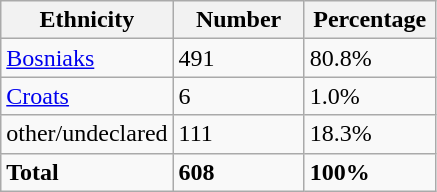<table class="wikitable">
<tr>
<th width="100px">Ethnicity</th>
<th width="80px">Number</th>
<th width="80px">Percentage</th>
</tr>
<tr>
<td><a href='#'>Bosniaks</a></td>
<td>491</td>
<td>80.8%</td>
</tr>
<tr>
<td><a href='#'>Croats</a></td>
<td>6</td>
<td>1.0%</td>
</tr>
<tr>
<td>other/undeclared</td>
<td>111</td>
<td>18.3%</td>
</tr>
<tr>
<td><strong>Total</strong></td>
<td><strong>608</strong></td>
<td><strong>100%</strong></td>
</tr>
</table>
